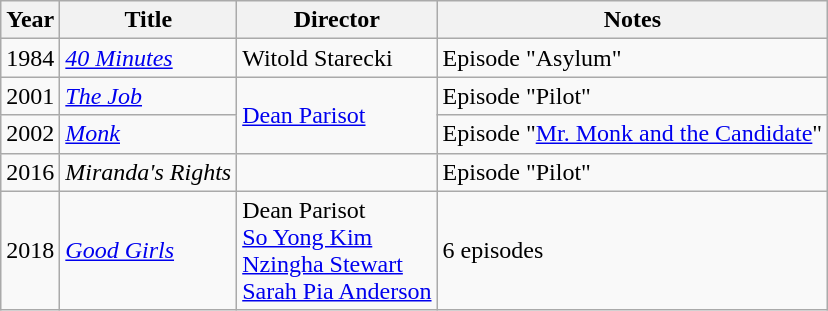<table class="wikitable">
<tr>
<th>Year</th>
<th>Title</th>
<th>Director</th>
<th>Notes</th>
</tr>
<tr>
<td>1984</td>
<td><em><a href='#'>40 Minutes</a></em></td>
<td>Witold Starecki</td>
<td>Episode "Asylum"</td>
</tr>
<tr>
<td>2001</td>
<td><em><a href='#'>The Job</a></em></td>
<td rowspan=2><a href='#'>Dean Parisot</a></td>
<td>Episode "Pilot"</td>
</tr>
<tr>
<td>2002</td>
<td><em><a href='#'>Monk</a></em></td>
<td>Episode "<a href='#'>Mr. Monk and the Candidate</a>"</td>
</tr>
<tr>
<td>2016</td>
<td><em>Miranda's Rights</em></td>
<td></td>
<td>Episode "Pilot"</td>
</tr>
<tr>
<td>2018</td>
<td><em><a href='#'>Good Girls</a></em></td>
<td>Dean Parisot<br><a href='#'>So Yong Kim</a><br><a href='#'>Nzingha Stewart</a><br><a href='#'>Sarah Pia Anderson</a></td>
<td>6 episodes</td>
</tr>
</table>
